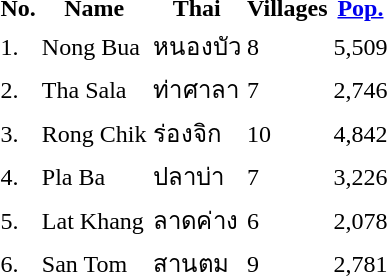<table>
<tr>
<th>No.</th>
<th>Name</th>
<th>Thai</th>
<th>Villages</th>
<th><a href='#'>Pop.</a></th>
</tr>
<tr>
<td>1.</td>
<td>Nong Bua</td>
<td>หนองบัว</td>
<td>8</td>
<td>5,509</td>
</tr>
<tr>
<td>2.</td>
<td>Tha Sala</td>
<td>ท่าศาลา</td>
<td>7</td>
<td>2,746</td>
</tr>
<tr>
<td>3.</td>
<td>Rong Chik</td>
<td>ร่องจิก</td>
<td>10</td>
<td>4,842</td>
</tr>
<tr>
<td>4.</td>
<td>Pla Ba</td>
<td>ปลาบ่า</td>
<td>7</td>
<td>3,226</td>
</tr>
<tr>
<td>5.</td>
<td>Lat Khang</td>
<td>ลาดค่าง</td>
<td>6</td>
<td>2,078</td>
</tr>
<tr>
<td>6.</td>
<td>San Tom</td>
<td>สานตม</td>
<td>9</td>
<td>2,781</td>
</tr>
</table>
